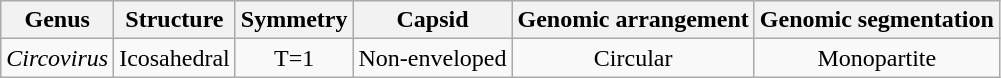<table class="wikitable sortable" style="text-align:center">
<tr>
<th>Genus</th>
<th>Structure</th>
<th>Symmetry</th>
<th>Capsid</th>
<th>Genomic arrangement</th>
<th>Genomic segmentation</th>
</tr>
<tr>
<td><em>Circovirus</em></td>
<td>Icosahedral</td>
<td>T=1</td>
<td>Non-enveloped</td>
<td>Circular</td>
<td>Monopartite</td>
</tr>
</table>
